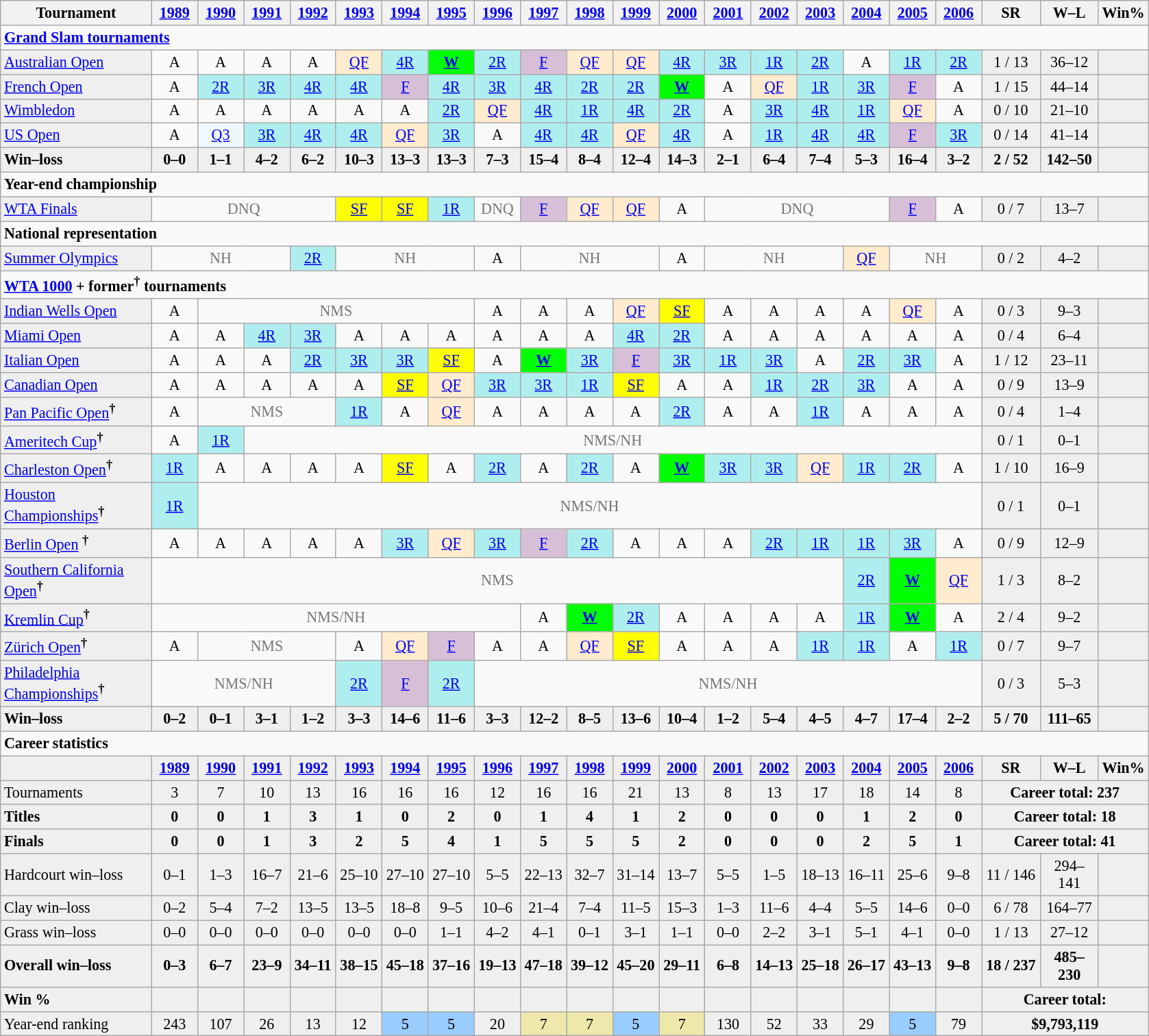<table class="wikitable nowrap" style="text-align:center;font-size:92%">
<tr>
<th width="140">Tournament</th>
<th width="38"><a href='#'>1989</a></th>
<th width="38"><a href='#'>1990</a></th>
<th width="38"><a href='#'>1991</a></th>
<th width="38"><a href='#'>1992</a></th>
<th width="38"><a href='#'>1993</a></th>
<th width="38"><a href='#'>1994</a></th>
<th width="38"><a href='#'>1995</a></th>
<th width="38"><a href='#'>1996</a></th>
<th width="38"><a href='#'>1997</a></th>
<th width="38"><a href='#'>1998</a></th>
<th width="38"><a href='#'>1999</a></th>
<th width="38"><a href='#'>2000</a></th>
<th width="38"><a href='#'>2001</a></th>
<th width="38"><a href='#'>2002</a></th>
<th width="38"><a href='#'>2003</a></th>
<th width="38"><a href='#'>2004</a></th>
<th width="38"><a href='#'>2005</a></th>
<th width="38"><a href='#'>2006</a></th>
<th width="50">SR</th>
<th width="50">W–L</th>
<th>Win%</th>
</tr>
<tr>
<td colspan="22" align="left"><strong><a href='#'>Grand Slam tournaments</a></strong></td>
</tr>
<tr>
<td align="left" bgcolor=efefef><a href='#'>Australian Open</a></td>
<td>A</td>
<td>A</td>
<td>A</td>
<td>A</td>
<td bgcolor="ffebcd"><a href='#'>QF</a></td>
<td bgcolor="afeeee"><a href='#'>4R</a></td>
<td bgcolor="lime"><strong><a href='#'>W</a></strong></td>
<td bgcolor="afeeee"><a href='#'>2R</a></td>
<td bgcolor="D8BFD8"><a href='#'>F</a></td>
<td bgcolor="ffebcd"><a href='#'>QF</a></td>
<td bgcolor="ffebcd"><a href='#'>QF</a></td>
<td bgcolor="afeeee"><a href='#'>4R</a></td>
<td bgcolor="afeeee"><a href='#'>3R</a></td>
<td bgcolor="afeeee"><a href='#'>1R</a></td>
<td bgcolor="afeeee"><a href='#'>2R</a></td>
<td>A</td>
<td bgcolor="afeeee"><a href='#'>1R</a></td>
<td bgcolor="afeeee"><a href='#'>2R</a></td>
<td bgcolor=efefef>1 / 13</td>
<td bgcolor=efefef>36–12</td>
<td bgcolor=efefef></td>
</tr>
<tr>
<td align="left"  bgcolor=efefef><a href='#'>French Open</a></td>
<td>A</td>
<td bgcolor="afeeee"><a href='#'>2R</a></td>
<td bgcolor="afeeee"><a href='#'>3R</a></td>
<td bgcolor="afeeee"><a href='#'>4R</a></td>
<td bgcolor="afeeee"><a href='#'>4R</a></td>
<td bgcolor="D8BFD8"><a href='#'>F</a></td>
<td bgcolor="afeeee"><a href='#'>4R</a></td>
<td bgcolor="afeeee"><a href='#'>3R</a></td>
<td bgcolor="afeeee"><a href='#'>4R</a></td>
<td bgcolor="afeeee"><a href='#'>2R</a></td>
<td bgcolor="afeeee"><a href='#'>2R</a></td>
<td bgcolor="lime"><strong><a href='#'>W</a></strong></td>
<td>A</td>
<td bgcolor="ffebcd"><a href='#'>QF</a></td>
<td bgcolor="afeeee"><a href='#'>1R</a></td>
<td bgcolor="afeeee"><a href='#'>3R</a></td>
<td bgcolor="D8BFD8"><a href='#'>F</a></td>
<td>A</td>
<td bgcolor=efefef>1 / 15</td>
<td bgcolor=efefef>44–14</td>
<td bgcolor=efefef></td>
</tr>
<tr>
<td align="left"  bgcolor=efefef><a href='#'>Wimbledon</a></td>
<td>A</td>
<td>A</td>
<td>A</td>
<td>A</td>
<td>A</td>
<td>A</td>
<td bgcolor="afeeee"><a href='#'>2R</a></td>
<td bgcolor="ffebcd"><a href='#'>QF</a></td>
<td bgcolor="afeeee"><a href='#'>4R</a></td>
<td bgcolor="afeeee"><a href='#'>1R</a></td>
<td bgcolor="afeeee"><a href='#'>4R</a></td>
<td bgcolor="afeeee"><a href='#'>2R</a></td>
<td>A</td>
<td bgcolor="afeeee"><a href='#'>3R</a></td>
<td bgcolor="afeeee"><a href='#'>4R</a></td>
<td bgcolor="afeeee"><a href='#'>1R</a></td>
<td bgcolor="ffebcd"><a href='#'>QF</a></td>
<td>A</td>
<td bgcolor=efefef>0 / 10</td>
<td bgcolor=efefef>21–10</td>
<td bgcolor=efefef></td>
</tr>
<tr>
<td align="left"  bgcolor=efefef><a href='#'>US Open</a></td>
<td>A</td>
<td bgcolor="f0f8ff"><a href='#'>Q3</a></td>
<td bgcolor="afeeee"><a href='#'>3R</a></td>
<td bgcolor="afeeee"><a href='#'>4R</a></td>
<td bgcolor="afeeee"><a href='#'>4R</a></td>
<td bgcolor="ffebcd"><a href='#'>QF</a></td>
<td bgcolor="afeeee"><a href='#'>3R</a></td>
<td>A</td>
<td bgcolor="afeeee"><a href='#'>4R</a></td>
<td bgcolor="afeeee"><a href='#'>4R</a></td>
<td bgcolor="ffebcd"><a href='#'>QF</a></td>
<td bgcolor="afeeee"><a href='#'>4R</a></td>
<td>A</td>
<td bgcolor="afeeee"><a href='#'>1R</a></td>
<td bgcolor="afeeee"><a href='#'>4R</a></td>
<td bgcolor="afeeee"><a href='#'>4R</a></td>
<td bgcolor="thistle"><a href='#'>F</a></td>
<td bgcolor="afeeee"><a href='#'>3R</a></td>
<td bgcolor=efefef>0 / 14</td>
<td bgcolor=efefef>41–14</td>
<td bgcolor=efefef></td>
</tr>
<tr style="background:#efefef;font-weight:bold">
<td align="left">Win–loss</td>
<td>0–0</td>
<td>1–1</td>
<td>4–2</td>
<td>6–2</td>
<td>10–3</td>
<td>13–3</td>
<td>13–3</td>
<td>7–3</td>
<td>15–4</td>
<td>8–4</td>
<td>12–4</td>
<td>14–3</td>
<td>2–1</td>
<td>6–4</td>
<td>7–4</td>
<td>5–3</td>
<td>16–4</td>
<td>3–2</td>
<td>2 / 52</td>
<td>142–50</td>
<td></td>
</tr>
<tr>
<td colspan="22" style="text-align:left;"><strong>Year-end championship</strong></td>
</tr>
<tr>
<td align="left"  bgcolor=efefef><a href='#'>WTA Finals</a></td>
<td colspan="4" style=color:#767676>DNQ</td>
<td style="background:yellow;"><a href='#'>SF</a></td>
<td style="background:yellow;"><a href='#'>SF</a></td>
<td bgcolor="afeeee"><a href='#'>1R</a></td>
<td style=color:#767676>DNQ</td>
<td bgcolor="D8BFD8"><a href='#'>F</a></td>
<td bgcolor="ffebcd"><a href='#'>QF</a></td>
<td bgcolor="ffebcd"><a href='#'>QF</a></td>
<td>A</td>
<td colspan="4" style=color:#767676>DNQ</td>
<td bgcolor="D8BFD8"><a href='#'>F</a></td>
<td>A</td>
<td bgcolor=efefef>0 / 7</td>
<td bgcolor=efefef>13–7</td>
<td bgcolor=efefef></td>
</tr>
<tr>
<td colspan="22" align=left><strong>National representation</strong></td>
</tr>
<tr>
<td align=left  bgcolor=efefef><a href='#'>Summer Olympics</a></td>
<td colspan="3" style=color:#767676>NH</td>
<td bgcolor=afeeee><a href='#'>2R</a></td>
<td colspan="3" style=color:#767676>NH</td>
<td>A</td>
<td colspan="3" style=color:#767676>NH</td>
<td>A</td>
<td colspan="3" style=color:#767676>NH</td>
<td bgcolor=ffebcd><a href='#'>QF</a></td>
<td colspan="2" style=color:#767676>NH</td>
<td bgcolor=efefef>0 / 2</td>
<td bgcolor=efefef>4–2</td>
<td bgcolor=efefef></td>
</tr>
<tr>
<td colspan="22" style="text-align:left;"><strong><a href='#'>WTA 1000</a> + former<sup>†</sup> tournaments</strong></td>
</tr>
<tr>
<td align="left"  bgcolor=efefef><a href='#'>Indian Wells Open</a></td>
<td>A</td>
<td colspan="6" style=color:#767676>NMS</td>
<td>A</td>
<td>A</td>
<td>A</td>
<td bgcolor="ffebcd"><a href='#'>QF</a></td>
<td style="background:yellow;"><a href='#'>SF</a></td>
<td>A</td>
<td>A</td>
<td>A</td>
<td>A</td>
<td bgcolor="ffebcd"><a href='#'>QF</a></td>
<td>A</td>
<td bgcolor=efefef>0 / 3</td>
<td bgcolor=efefef>9–3</td>
<td bgcolor=efefef></td>
</tr>
<tr>
<td align="left"  bgcolor=efefef><a href='#'>Miami Open</a></td>
<td>A</td>
<td>A</td>
<td bgcolor="afeeee"><a href='#'>4R</a></td>
<td bgcolor="afeeee"><a href='#'>3R</a></td>
<td>A</td>
<td>A</td>
<td>A</td>
<td>A</td>
<td>A</td>
<td>A</td>
<td bgcolor="afeeee"><a href='#'>4R</a></td>
<td bgcolor="afeeee"><a href='#'>2R</a></td>
<td>A</td>
<td>A</td>
<td>A</td>
<td>A</td>
<td>A</td>
<td>A</td>
<td bgcolor=efefef>0 / 4</td>
<td bgcolor=efefef>6–4</td>
<td bgcolor=efefef></td>
</tr>
<tr>
<td align="left"  bgcolor=efefef><a href='#'>Italian Open</a></td>
<td>A</td>
<td>A</td>
<td>A</td>
<td bgcolor="afeeee"><a href='#'>2R</a></td>
<td bgcolor="afeeee"><a href='#'>3R</a></td>
<td bgcolor="afeeee"><a href='#'>3R</a></td>
<td style="background:yellow;"><a href='#'>SF</a></td>
<td>A</td>
<td bgcolor="lime"><strong><a href='#'>W</a></strong></td>
<td bgcolor="afeeee"><a href='#'>3R</a></td>
<td style="background:thistle;"><a href='#'>F</a></td>
<td bgcolor="afeeee"><a href='#'>3R</a></td>
<td bgcolor="afeeee"><a href='#'>1R</a></td>
<td bgcolor="afeeee"><a href='#'>3R</a></td>
<td>A</td>
<td bgcolor="afeeee"><a href='#'>2R</a></td>
<td bgcolor="afeeee"><a href='#'>3R</a></td>
<td>A</td>
<td bgcolor=efefef>1 / 12</td>
<td bgcolor=efefef>23–11</td>
<td bgcolor=efefef></td>
</tr>
<tr>
<td align="left"  bgcolor=efefef><a href='#'>Canadian Open</a></td>
<td>A</td>
<td>A</td>
<td>A</td>
<td>A</td>
<td>A</td>
<td style="background:yellow;"><a href='#'>SF</a></td>
<td bgcolor="ffebcd"><a href='#'>QF</a></td>
<td bgcolor="afeeee"><a href='#'>3R</a></td>
<td bgcolor="afeeee"><a href='#'>3R</a></td>
<td bgcolor="afeeee"><a href='#'>1R</a></td>
<td style="background:yellow;"><a href='#'>SF</a></td>
<td>A</td>
<td>A</td>
<td bgcolor="afeeee"><a href='#'>1R</a></td>
<td bgcolor="afeeee"><a href='#'>2R</a></td>
<td bgcolor="afeeee"><a href='#'>3R</a></td>
<td>A</td>
<td>A</td>
<td bgcolor=efefef>0 / 9</td>
<td bgcolor=efefef>13–9</td>
<td bgcolor=efefef></td>
</tr>
<tr>
<td align="left"  bgcolor=efefef><a href='#'>Pan Pacific Open</a><strong><sup>†</sup></strong></td>
<td>A</td>
<td colspan="3" style=color:#767676>NMS</td>
<td bgcolor="afeeee"><a href='#'>1R</a></td>
<td>A</td>
<td bgcolor="ffebcd"><a href='#'>QF</a></td>
<td>A</td>
<td>A</td>
<td>A</td>
<td>A</td>
<td bgcolor="afeeee"><a href='#'>2R</a></td>
<td>A</td>
<td>A</td>
<td bgcolor="afeeee"><a href='#'>1R</a></td>
<td>A</td>
<td>A</td>
<td>A</td>
<td bgcolor=efefef>0 / 4</td>
<td bgcolor=efefef>1–4</td>
<td bgcolor=efefef></td>
</tr>
<tr>
<td align="left"  bgcolor=efefef><a href='#'>Ameritech Cup</a><strong><sup>†</sup></strong></td>
<td>A</td>
<td bgcolor="afeeee"><a href='#'>1R</a></td>
<td colspan="16" style="color:#767676">NMS/NH</td>
<td bgcolor=efefef>0 / 1</td>
<td bgcolor=efefef>0–1</td>
<td bgcolor=efefef></td>
</tr>
<tr>
<td align="left"  bgcolor=efefef><a href='#'>Charleston Open</a><strong><sup>†</sup></strong></td>
<td bgcolor=afeeee><a href='#'>1R</a></td>
<td>A</td>
<td>A</td>
<td>A</td>
<td>A</td>
<td style="background:yellow;"><a href='#'>SF</a></td>
<td>A</td>
<td bgcolor="afeeee"><a href='#'>2R</a></td>
<td>A</td>
<td bgcolor="afeeee"><a href='#'>2R</a></td>
<td>A</td>
<td bgcolor="lime"><strong><a href='#'>W</a></strong></td>
<td bgcolor="afeeee"><a href='#'>3R</a></td>
<td bgcolor="afeeee"><a href='#'>3R</a></td>
<td bgcolor="ffebcd"><a href='#'>QF</a></td>
<td bgcolor="afeeee"><a href='#'>1R</a></td>
<td bgcolor="afeeee"><a href='#'>2R</a></td>
<td>A</td>
<td bgcolor=efefef>1 / 10</td>
<td bgcolor=efefef>16–9</td>
<td bgcolor=efefef></td>
</tr>
<tr>
<td align=left  bgcolor=efefef><a href='#'>Houston Championships</a><strong><sup>†</sup></strong></td>
<td bgcolor=afeeee><a href='#'>1R</a></td>
<td colspan="17" style=color:#767676>NMS/NH</td>
<td bgcolor=efefef>0 / 1</td>
<td bgcolor=efefef>0–1</td>
<td bgcolor=efefef></td>
</tr>
<tr>
<td align="left"  bgcolor=efefef><a href='#'>Berlin Open</a> <strong><sup>†</sup></strong></td>
<td>A</td>
<td>A</td>
<td>A</td>
<td>A</td>
<td>A</td>
<td bgcolor="afeeee"><a href='#'>3R</a></td>
<td bgcolor="ffebcd"><a href='#'>QF</a></td>
<td bgcolor="afeeee"><a href='#'>3R</a></td>
<td style="background:thistle;"><a href='#'>F</a></td>
<td bgcolor="afeeee"><a href='#'>2R</a></td>
<td>A</td>
<td>A</td>
<td>A</td>
<td bgcolor="afeeee"><a href='#'>2R</a></td>
<td bgcolor="afeeee"><a href='#'>1R</a></td>
<td bgcolor="afeeee"><a href='#'>1R</a></td>
<td bgcolor="afeeee"><a href='#'>3R</a></td>
<td>A</td>
<td bgcolor=efefef>0 / 9</td>
<td bgcolor=efefef>12–9</td>
<td bgcolor=efefef></td>
</tr>
<tr>
<td align="left"  bgcolor=efefef><a href='#'>Southern California Open</a><strong><sup>†</sup></strong></td>
<td colspan="15" style="color:#767676;">NMS</td>
<td bgcolor="afeeee"><a href='#'>2R</a></td>
<td bgcolor="lime"><strong><a href='#'>W</a></strong></td>
<td bgcolor="ffebcd"><a href='#'>QF</a></td>
<td bgcolor=efefef>1 / 3</td>
<td bgcolor=efefef>8–2</td>
<td bgcolor=efefef></td>
</tr>
<tr>
<td align="left"  bgcolor=efefef><a href='#'>Kremlin Cup</a><strong><sup>†</sup></strong></td>
<td colspan="8" style="color:#767676">NMS/NH</td>
<td>A</td>
<td bgcolor="lime"><strong><a href='#'>W</a></strong></td>
<td bgcolor="afeeee"><a href='#'>2R</a></td>
<td>A</td>
<td>A</td>
<td>A</td>
<td>A</td>
<td bgcolor="afeeee"><a href='#'>1R</a></td>
<td bgcolor="lime"><strong><a href='#'>W</a></strong></td>
<td>A</td>
<td bgcolor=efefef>2 / 4</td>
<td bgcolor=efefef>9–2</td>
<td bgcolor=efefef></td>
</tr>
<tr>
<td align="left"  bgcolor=efefef><a href='#'>Zürich Open</a><strong><sup>†</sup></strong></td>
<td>A</td>
<td colspan="3" style=color:#767676>NMS</td>
<td>A</td>
<td bgcolor="ffebcd"><a href='#'>QF</a></td>
<td style="background:thistle;"><a href='#'>F</a></td>
<td>A</td>
<td>A</td>
<td bgcolor="ffebcd"><a href='#'>QF</a></td>
<td style="background:yellow;"><a href='#'>SF</a></td>
<td>A</td>
<td>A</td>
<td>A</td>
<td bgcolor="afeeee"><a href='#'>1R</a></td>
<td bgcolor="afeeee"><a href='#'>1R</a></td>
<td>A</td>
<td bgcolor="afeeee"><a href='#'>1R</a></td>
<td bgcolor=efefef>0 / 7</td>
<td bgcolor=efefef>9–7</td>
<td bgcolor=efefef></td>
</tr>
<tr>
<td align="left"  bgcolor=efefef><a href='#'>Philadelphia Championships</a><strong><sup>†</sup></strong></td>
<td colspan="4" style="color:#767676">NMS/NH</td>
<td bgcolor="afeeee"><a href='#'>2R</a></td>
<td style="background:thistle;"><a href='#'>F</a></td>
<td bgcolor="afeeee"><a href='#'>2R</a></td>
<td colspan="11" style="color:#767676">NMS/NH</td>
<td bgcolor=efefef>0 / 3</td>
<td bgcolor=efefef>5–3</td>
<td bgcolor=efefef></td>
</tr>
<tr style=background:#efefef;font-weight:bold>
<td align=left>Win–loss</td>
<td>0–2</td>
<td>0–1</td>
<td>3–1</td>
<td>1–2</td>
<td>3–3</td>
<td>14–6</td>
<td>11–6</td>
<td>3–3</td>
<td>12–2</td>
<td>8–5</td>
<td>13–6</td>
<td>10–4</td>
<td>1–2</td>
<td>5–4</td>
<td>4–5</td>
<td>4–7</td>
<td>17–4</td>
<td>2–2</td>
<td>5 / 70</td>
<td>111–65</td>
<td></td>
</tr>
<tr>
<td colspan="22" align="left"><strong>Career statistics</strong></td>
</tr>
<tr style=background:#efefef;font-weight:bold>
<td></td>
<td><a href='#'>1989</a></td>
<td><a href='#'>1990</a></td>
<td><a href='#'>1991</a></td>
<td><a href='#'>1992</a></td>
<td><a href='#'>1993</a></td>
<td><a href='#'>1994</a></td>
<td><a href='#'>1995</a></td>
<td><a href='#'>1996</a></td>
<td><a href='#'>1997</a></td>
<td><a href='#'>1998</a></td>
<td><a href='#'>1999</a></td>
<td><a href='#'>2000</a></td>
<td><a href='#'>2001</a></td>
<td><a href='#'>2002</a></td>
<td><a href='#'>2003</a></td>
<td><a href='#'>2004</a></td>
<td><a href='#'>2005</a></td>
<td><a href='#'>2006</a></td>
<td>SR</td>
<td>W–L</td>
<td>Win%</td>
</tr>
<tr bgcolor=efefef>
<td align=left>Tournaments</td>
<td>3</td>
<td>7</td>
<td>10</td>
<td>13</td>
<td>16</td>
<td>16</td>
<td>16</td>
<td>12</td>
<td>16</td>
<td>16</td>
<td>21</td>
<td>13</td>
<td>8</td>
<td>13</td>
<td>17</td>
<td>18</td>
<td>14</td>
<td>8</td>
<td colspan="3"><strong>Career total: 237</strong></td>
</tr>
<tr style=background:#efefef;font-weight:bold>
<td align=left>Titles</td>
<td>0</td>
<td>0</td>
<td>1</td>
<td>3</td>
<td>1</td>
<td>0</td>
<td>2</td>
<td>0</td>
<td>1</td>
<td>4</td>
<td>1</td>
<td>2</td>
<td>0</td>
<td>0</td>
<td>0</td>
<td>1</td>
<td>2</td>
<td>0</td>
<td colspan="3">Career total: 18</td>
</tr>
<tr style=background:#efefef;font-weight:bold>
<td align=left>Finals</td>
<td>0</td>
<td>0</td>
<td>1</td>
<td>3</td>
<td>2</td>
<td>5</td>
<td>4</td>
<td>1</td>
<td>5</td>
<td>5</td>
<td>5</td>
<td>2</td>
<td>0</td>
<td>0</td>
<td>0</td>
<td>2</td>
<td>5</td>
<td>1</td>
<td colspan="3">Career total: 41</td>
</tr>
<tr style=background:#efefef;>
<td align=left>Hardcourt win–loss</td>
<td>0–1</td>
<td>1–3</td>
<td>16–7</td>
<td>21–6</td>
<td>25–10</td>
<td>27–10</td>
<td>27–10</td>
<td>5–5</td>
<td>22–13</td>
<td>32–7</td>
<td>31–14</td>
<td>13–7</td>
<td>5–5</td>
<td>1–5</td>
<td>18–13</td>
<td>16–11</td>
<td>25–6</td>
<td>9–8</td>
<td>11 / 146</td>
<td>294–141</td>
<td></td>
</tr>
<tr style=background:#efefef;>
<td align=left>Clay win–loss</td>
<td>0–2</td>
<td>5–4</td>
<td>7–2</td>
<td>13–5</td>
<td>13–5</td>
<td>18–8</td>
<td>9–5</td>
<td>10–6</td>
<td>21–4</td>
<td>7–4</td>
<td>11–5</td>
<td>15–3</td>
<td>1–3</td>
<td>11–6</td>
<td>4–4</td>
<td>5–5</td>
<td>14–6</td>
<td>0–0</td>
<td>6 / 78</td>
<td>164–77</td>
<td></td>
</tr>
<tr style=background:#efefef;>
<td align=left>Grass win–loss</td>
<td>0–0</td>
<td>0–0</td>
<td>0–0</td>
<td>0–0</td>
<td>0–0</td>
<td>0–0</td>
<td>1–1</td>
<td>4–2</td>
<td>4–1</td>
<td>0–1</td>
<td>3–1</td>
<td>1–1</td>
<td>0–0</td>
<td>2–2</td>
<td>3–1</td>
<td>5–1</td>
<td>4–1</td>
<td>0–0</td>
<td>1 / 13</td>
<td>27–12</td>
<td></td>
</tr>
<tr style=background:#efefef;font-weight:bold>
<td align=left>Overall win–loss</td>
<td>0–3</td>
<td>6–7</td>
<td>23–9</td>
<td>34–11</td>
<td>38–15</td>
<td>45–18</td>
<td>37–16</td>
<td>19–13</td>
<td>47–18</td>
<td>39–12</td>
<td>45–20</td>
<td>29–11</td>
<td>6–8</td>
<td>14–13</td>
<td>25–18</td>
<td>26–17</td>
<td>43–13</td>
<td>9–8</td>
<td>18 / 237</td>
<td>485–230</td>
<td></td>
</tr>
<tr style=background:#efefef;font-weight:bold>
<td align=left>Win %</td>
<td></td>
<td></td>
<td></td>
<td></td>
<td></td>
<td></td>
<td></td>
<td></td>
<td></td>
<td></td>
<td></td>
<td></td>
<td></td>
<td></td>
<td></td>
<td></td>
<td></td>
<td></td>
<td colspan="3">Career total: </td>
</tr>
<tr style="background:#efefef;">
<td align="left">Year-end ranking</td>
<td>243</td>
<td>107</td>
<td>26</td>
<td>13</td>
<td>12</td>
<td style="background:#9cf;">5</td>
<td style="background:#9cf;">5</td>
<td>20</td>
<td bgcolor="EEE8AA">7</td>
<td bgcolor="EEE8AA">7</td>
<td style="background:#9cf;">5</td>
<td bgcolor="EEE8AA">7</td>
<td>130</td>
<td>52</td>
<td>33</td>
<td>29</td>
<td style="background:#9cf;">5</td>
<td>79</td>
<td colspan="3"><strong>$9,793,119</strong></td>
</tr>
</table>
